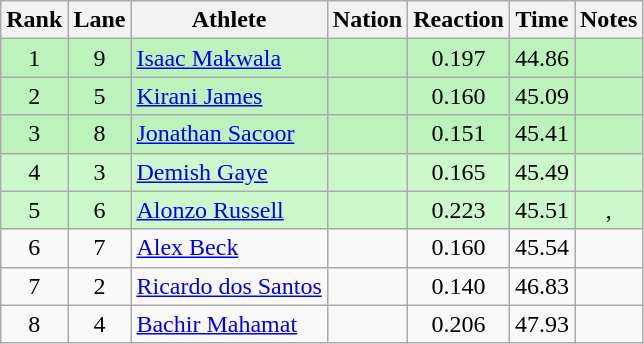<table class="wikitable sortable" style="text-align:center">
<tr>
<th>Rank</th>
<th>Lane</th>
<th>Athlete</th>
<th>Nation</th>
<th>Reaction</th>
<th>Time</th>
<th>Notes</th>
</tr>
<tr bgcolor=bbf3bb>
<td>1</td>
<td>9</td>
<td align=left><a href='#'>Isaac Makwala</a></td>
<td align=left></td>
<td>0.197</td>
<td>44.86</td>
<td></td>
</tr>
<tr bgcolor=bbf3bb>
<td>2</td>
<td>5</td>
<td align=left><a href='#'>Kirani James</a></td>
<td align=left></td>
<td>0.160</td>
<td>45.09</td>
<td></td>
</tr>
<tr bgcolor=bbf3bb>
<td>3</td>
<td>8</td>
<td align=left><a href='#'>Jonathan Sacoor</a></td>
<td align=left></td>
<td>0.151</td>
<td>45.41</td>
<td></td>
</tr>
<tr style="background:#ccf9cc;">
<td>4</td>
<td>3</td>
<td align=left><a href='#'>Demish Gaye</a></td>
<td align=left></td>
<td>0.165</td>
<td>45.49</td>
<td></td>
</tr>
<tr style="background:#ccf9cc;">
<td>5</td>
<td>6</td>
<td align=left><a href='#'>Alonzo Russell</a></td>
<td align=left></td>
<td>0.223</td>
<td>45.51</td>
<td>, </td>
</tr>
<tr>
<td>6</td>
<td>7</td>
<td align=left><a href='#'>Alex Beck</a></td>
<td align=left></td>
<td>0.160</td>
<td>45.54</td>
<td></td>
</tr>
<tr>
<td>7</td>
<td>2</td>
<td align=left><a href='#'>Ricardo dos Santos</a></td>
<td align=left></td>
<td>0.140</td>
<td>46.83</td>
<td></td>
</tr>
<tr>
<td>8</td>
<td>4</td>
<td align=left><a href='#'>Bachir Mahamat</a></td>
<td align=left></td>
<td>0.206</td>
<td>47.93</td>
<td></td>
</tr>
</table>
